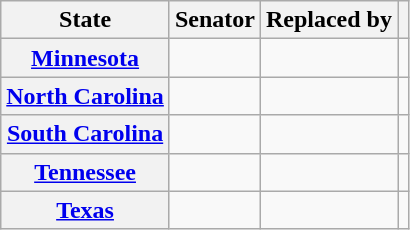<table class="wikitable sortable plainrowheaders">
<tr>
<th scope="col">State</th>
<th scope="col">Senator</th>
<th scope="col">Replaced by</th>
<th scope="col"></th>
</tr>
<tr>
<th><a href='#'>Minnesota</a></th>
<td></td>
<td></td>
<td style="text-align:center;"></td>
</tr>
<tr>
<th><a href='#'>North Carolina</a></th>
<td></td>
<td></td>
<td style="text-align:center;"></td>
</tr>
<tr>
<th><a href='#'>South Carolina</a></th>
<td></td>
<td></td>
<td style="text-align:center;"></td>
</tr>
<tr>
<th><a href='#'>Tennessee</a></th>
<td></td>
<td></td>
<td style="text-align:center;"></td>
</tr>
<tr>
<th><a href='#'>Texas</a></th>
<td></td>
<td></td>
<td style="text-align:center;"></td>
</tr>
</table>
